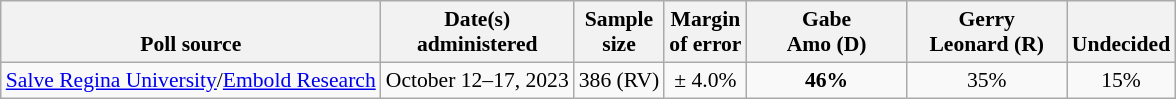<table class="wikitable" style="font-size:90%;text-align:center;">
<tr valign=bottom>
<th>Poll source</th>
<th>Date(s)<br>administered</th>
<th>Sample<br>size</th>
<th>Margin<br>of error</th>
<th style="width:100px;">Gabe<br>Amo (D)</th>
<th style="width:100px;">Gerry<br>Leonard (R)</th>
<th>Undecided</th>
</tr>
<tr>
<td style="text-align:left;"><a href='#'>Salve Regina University</a>/<a href='#'>Embold Research</a></td>
<td>October 12–17, 2023</td>
<td>386 (RV)</td>
<td>± 4.0%</td>
<td><strong>46%</strong></td>
<td>35%</td>
<td>15%</td>
</tr>
</table>
